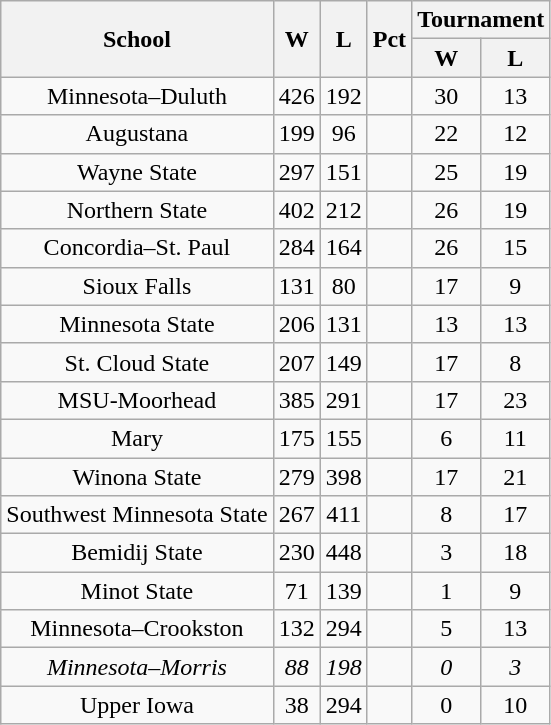<table class="wikitable sortable" style="text-align:center">
<tr>
<th rowspan=2>School</th>
<th rowspan=2>W</th>
<th rowspan=2>L</th>
<th rowspan=2>Pct</th>
<th colspan=2>Tournament</th>
</tr>
<tr>
<th>W</th>
<th>L</th>
</tr>
<tr>
<td>Minnesota–Duluth</td>
<td>426</td>
<td>192</td>
<td></td>
<td>30</td>
<td>13</td>
</tr>
<tr>
<td>Augustana</td>
<td>199</td>
<td>96</td>
<td></td>
<td>22</td>
<td>12</td>
</tr>
<tr>
<td>Wayne State</td>
<td>297</td>
<td>151</td>
<td></td>
<td>25</td>
<td>19</td>
</tr>
<tr>
<td>Northern State</td>
<td>402</td>
<td>212</td>
<td></td>
<td>26</td>
<td>19</td>
</tr>
<tr>
<td>Concordia–St. Paul</td>
<td>284</td>
<td>164</td>
<td></td>
<td>26</td>
<td>15</td>
</tr>
<tr>
<td>Sioux Falls</td>
<td>131</td>
<td>80</td>
<td></td>
<td>17</td>
<td>9</td>
</tr>
<tr>
<td>Minnesota State</td>
<td>206</td>
<td>131</td>
<td></td>
<td>13</td>
<td>13</td>
</tr>
<tr>
<td>St. Cloud State</td>
<td>207</td>
<td>149</td>
<td></td>
<td>17</td>
<td>8</td>
</tr>
<tr>
<td>MSU-Moorhead</td>
<td>385</td>
<td>291</td>
<td></td>
<td>17</td>
<td>23</td>
</tr>
<tr>
<td>Mary</td>
<td>175</td>
<td>155</td>
<td></td>
<td>6</td>
<td>11</td>
</tr>
<tr>
<td>Winona State</td>
<td>279</td>
<td>398</td>
<td></td>
<td>17</td>
<td>21</td>
</tr>
<tr>
<td>Southwest Minnesota State</td>
<td>267</td>
<td>411</td>
<td></td>
<td>8</td>
<td>17</td>
</tr>
<tr>
<td>Bemidij State</td>
<td>230</td>
<td>448</td>
<td></td>
<td>3</td>
<td>18</td>
</tr>
<tr>
<td>Minot State</td>
<td>71</td>
<td>139</td>
<td></td>
<td>1</td>
<td>9</td>
</tr>
<tr>
<td>Minnesota–Crookston</td>
<td>132</td>
<td>294</td>
<td></td>
<td>5</td>
<td>13</td>
</tr>
<tr>
<td><em>Minnesota–Morris</em></td>
<td><em>88</em></td>
<td><em>198</em></td>
<td><em></em></td>
<td><em>0</em></td>
<td><em>3</em></td>
</tr>
<tr>
<td>Upper Iowa</td>
<td>38</td>
<td>294</td>
<td></td>
<td>0</td>
<td>10</td>
</tr>
</table>
